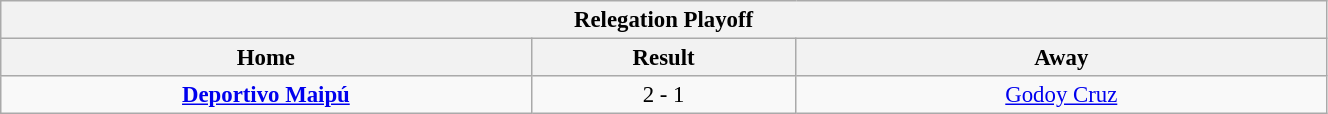<table align=center class="wikitable collapsed" style="font-size:95%; text-align: center; width: 70%;">
<tr>
<th colspan=100% style="with: 100%;" align=center>Relegation Playoff</th>
</tr>
<tr>
<th width=30%>Home</th>
<th width=15%>Result</th>
<th width=30%>Away</th>
</tr>
<tr align=center>
<td><strong><a href='#'>Deportivo Maipú</a></strong></td>
<td>2 - 1</td>
<td><a href='#'>Godoy Cruz</a></td>
</tr>
</table>
